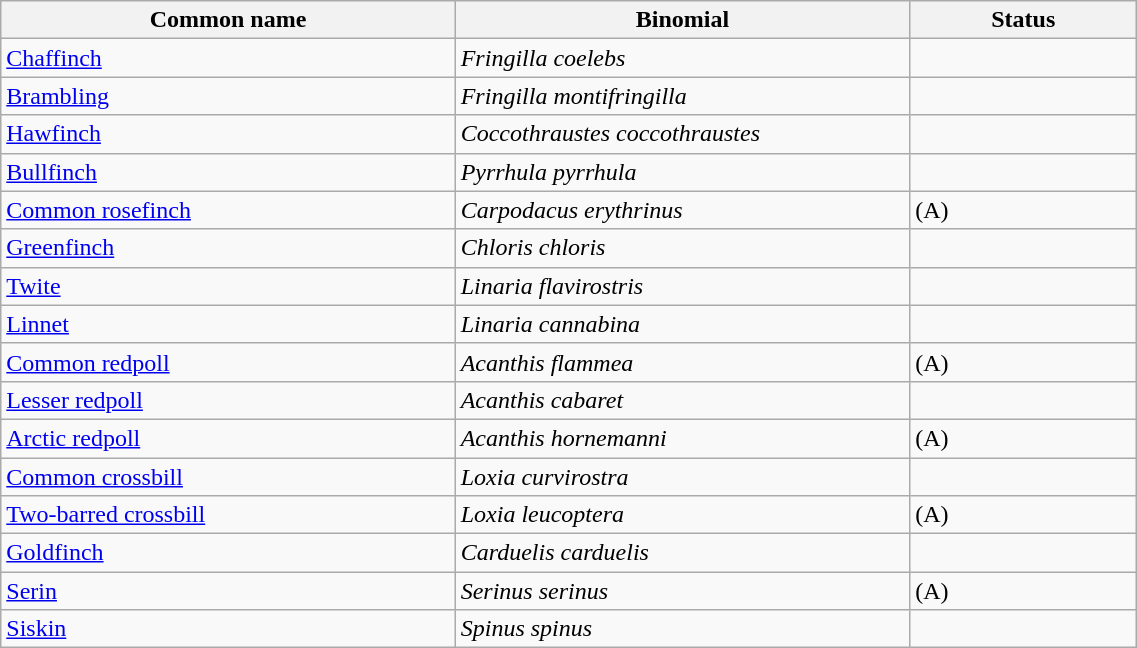<table style="width:60%;" class="wikitable">
<tr>
<th width=40%>Common name</th>
<th width=40%>Binomial</th>
<th width=20%>Status</th>
</tr>
<tr>
<td><a href='#'>Chaffinch</a></td>
<td><em>Fringilla coelebs</em></td>
<td></td>
</tr>
<tr>
<td><a href='#'>Brambling</a></td>
<td><em>Fringilla montifringilla</em></td>
<td></td>
</tr>
<tr>
<td><a href='#'>Hawfinch</a></td>
<td><em>Coccothraustes coccothraustes</em></td>
<td></td>
</tr>
<tr>
<td><a href='#'>Bullfinch</a></td>
<td><em>Pyrrhula pyrrhula</em></td>
<td></td>
</tr>
<tr>
<td><a href='#'>Common rosefinch</a></td>
<td><em>Carpodacus erythrinus</em></td>
<td>(A)</td>
</tr>
<tr>
<td><a href='#'>Greenfinch</a></td>
<td><em>Chloris chloris</em></td>
<td></td>
</tr>
<tr>
<td><a href='#'>Twite</a></td>
<td><em>Linaria flavirostris</em></td>
<td></td>
</tr>
<tr>
<td><a href='#'>Linnet</a></td>
<td><em>Linaria cannabina</em></td>
<td></td>
</tr>
<tr>
<td><a href='#'>Common redpoll</a></td>
<td><em>Acanthis flammea</em></td>
<td>(A)</td>
</tr>
<tr>
<td><a href='#'>Lesser redpoll</a></td>
<td><em>Acanthis cabaret</em></td>
<td></td>
</tr>
<tr>
<td><a href='#'>Arctic redpoll</a></td>
<td><em>Acanthis hornemanni</em></td>
<td>(A)</td>
</tr>
<tr>
<td><a href='#'>Common crossbill</a></td>
<td><em>Loxia curvirostra</em></td>
<td></td>
</tr>
<tr>
<td><a href='#'>Two-barred crossbill</a></td>
<td><em>Loxia leucoptera</em></td>
<td>(A)</td>
</tr>
<tr>
<td><a href='#'>Goldfinch</a></td>
<td><em>Carduelis carduelis</em></td>
<td></td>
</tr>
<tr>
<td><a href='#'>Serin</a></td>
<td><em>Serinus serinus</em></td>
<td>(A)</td>
</tr>
<tr>
<td><a href='#'>Siskin</a></td>
<td><em>Spinus spinus</em></td>
<td></td>
</tr>
</table>
